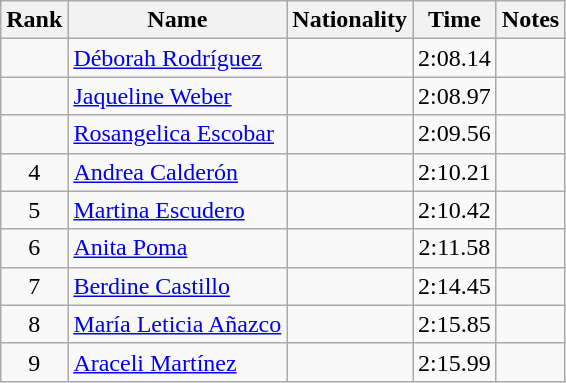<table class="wikitable sortable" style="text-align:center">
<tr>
<th>Rank</th>
<th>Name</th>
<th>Nationality</th>
<th>Time</th>
<th>Notes</th>
</tr>
<tr>
<td></td>
<td align=left><a href='#'>Déborah Rodríguez</a></td>
<td align=left></td>
<td>2:08.14</td>
<td></td>
</tr>
<tr>
<td></td>
<td align=left><a href='#'>Jaqueline Weber</a></td>
<td align=left></td>
<td>2:08.97</td>
<td></td>
</tr>
<tr>
<td></td>
<td align=left><a href='#'>Rosangelica Escobar</a></td>
<td align=left></td>
<td>2:09.56</td>
<td></td>
</tr>
<tr>
<td>4</td>
<td align=left><a href='#'>Andrea Calderón</a></td>
<td align=left></td>
<td>2:10.21</td>
<td></td>
</tr>
<tr>
<td>5</td>
<td align=left><a href='#'>Martina Escudero</a></td>
<td align=left></td>
<td>2:10.42</td>
<td></td>
</tr>
<tr>
<td>6</td>
<td align=left><a href='#'>Anita Poma</a></td>
<td align=left></td>
<td>2:11.58</td>
<td></td>
</tr>
<tr>
<td>7</td>
<td align=left><a href='#'>Berdine Castillo</a></td>
<td align=left></td>
<td>2:14.45</td>
<td></td>
</tr>
<tr>
<td>8</td>
<td align=left><a href='#'>María Leticia Añazco</a></td>
<td align=left></td>
<td>2:15.85</td>
<td></td>
</tr>
<tr>
<td>9</td>
<td align=left><a href='#'>Araceli Martínez</a></td>
<td align=left></td>
<td>2:15.99</td>
<td></td>
</tr>
</table>
